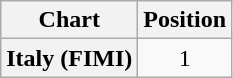<table class="wikitable plainrowheaders" style="text-align:center">
<tr>
<th scope="col">Chart</th>
<th scope="col">Position</th>
</tr>
<tr>
<th scope="row">Italy (FIMI)</th>
<td>1</td>
</tr>
</table>
